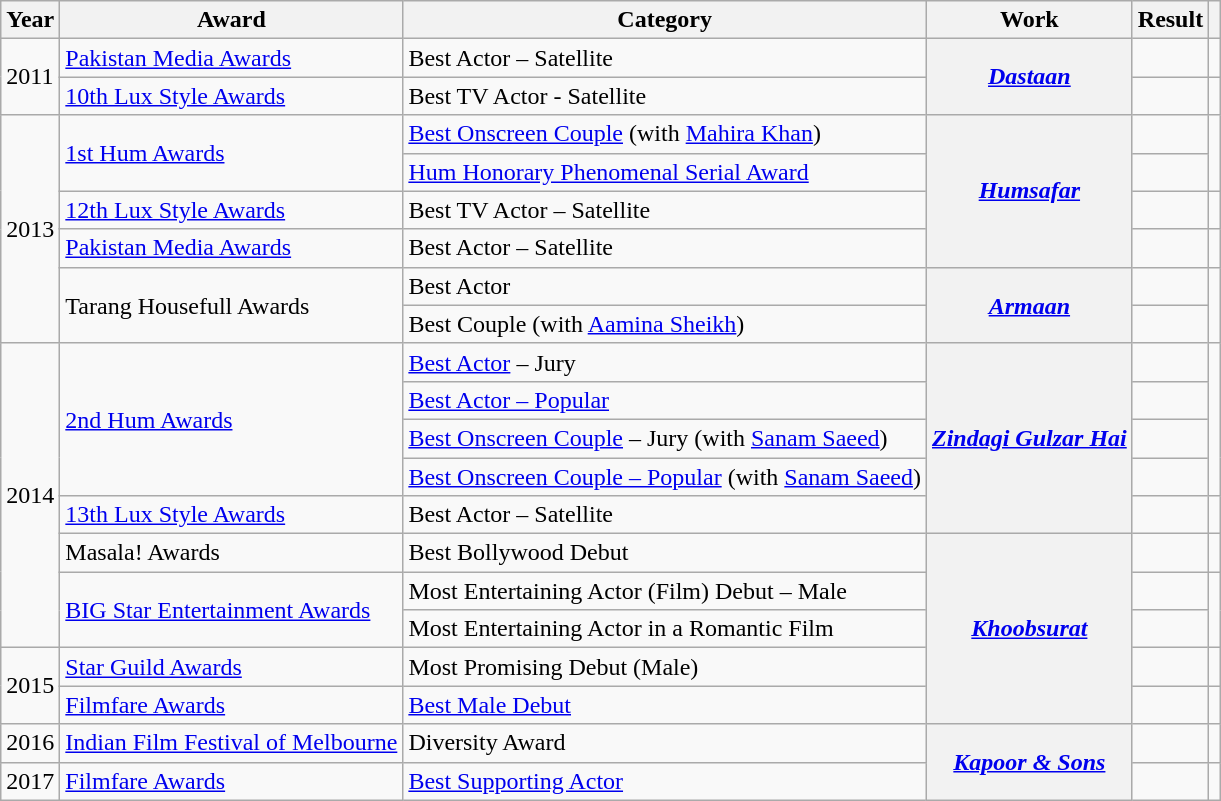<table class="wikitable sortable plainrowheaders">
<tr>
<th scope="col">Year</th>
<th scope="col">Award</th>
<th scope="col">Category</th>
<th scope="col">Work</th>
<th scope="col">Result</th>
<th scope="col" class="unsortable"></th>
</tr>
<tr>
<td rowspan="2">2011</td>
<td><a href='#'>Pakistan Media Awards</a></td>
<td>Best Actor – Satellite</td>
<th scope="row" rowspan="2"><em><a href='#'>Dastaan</a></em></th>
<td></td>
<td></td>
</tr>
<tr>
<td><a href='#'>10th Lux Style Awards</a></td>
<td>Best TV Actor - Satellite</td>
<td></td>
<td></td>
</tr>
<tr>
<td rowspan="6">2013</td>
<td rowspan="2"><a href='#'>1st Hum Awards</a></td>
<td><a href='#'>Best Onscreen Couple</a> (with <a href='#'>Mahira Khan</a>)</td>
<th scope="row" rowspan="4"><em><a href='#'>Humsafar</a></em></th>
<td></td>
<td rowspan="2"></td>
</tr>
<tr>
<td><a href='#'>Hum Honorary Phenomenal Serial Award</a></td>
<td></td>
</tr>
<tr>
<td><a href='#'>12th Lux Style Awards</a></td>
<td>Best TV Actor – Satellite</td>
<td></td>
<td></td>
</tr>
<tr>
<td><a href='#'>Pakistan Media Awards</a></td>
<td>Best Actor – Satellite</td>
<td></td>
<td></td>
</tr>
<tr>
<td rowspan="2">Tarang Housefull Awards</td>
<td>Best Actor</td>
<th scope="row" rowspan="2"><em><a href='#'>Armaan</a></em></th>
<td></td>
<td rowspan="2"></td>
</tr>
<tr>
<td>Best Couple (with <a href='#'>Aamina Sheikh</a>)</td>
<td></td>
</tr>
<tr>
<td rowspan="8">2014</td>
<td rowspan="4"><a href='#'>2nd Hum Awards</a></td>
<td><a href='#'>Best Actor</a> – Jury</td>
<th scope="row" rowspan="5"><em><a href='#'>Zindagi Gulzar Hai</a></em></th>
<td></td>
<td rowspan="4"></td>
</tr>
<tr>
<td><a href='#'>Best Actor – Popular</a></td>
<td></td>
</tr>
<tr>
<td><a href='#'>Best Onscreen Couple</a> – Jury (with <a href='#'>Sanam Saeed</a>)</td>
<td></td>
</tr>
<tr>
<td><a href='#'>Best Onscreen Couple – Popular</a> (with <a href='#'>Sanam Saeed</a>)</td>
<td></td>
</tr>
<tr>
<td><a href='#'>13th Lux Style Awards</a></td>
<td>Best Actor – Satellite</td>
<td></td>
<td></td>
</tr>
<tr>
<td>Masala! Awards</td>
<td>Best Bollywood Debut</td>
<th scope="row" rowspan="5"><em><a href='#'>Khoobsurat</a></em></th>
<td></td>
<td></td>
</tr>
<tr>
<td rowspan="2"><a href='#'>BIG Star Entertainment Awards</a></td>
<td>Most Entertaining Actor (Film) Debut – Male</td>
<td></td>
<td rowspan="2"></td>
</tr>
<tr>
<td>Most Entertaining Actor in a Romantic Film</td>
<td></td>
</tr>
<tr>
<td rowspan="2">2015</td>
<td><a href='#'>Star Guild Awards</a></td>
<td>Most Promising Debut (Male)</td>
<td></td>
<td></td>
</tr>
<tr>
<td><a href='#'>Filmfare Awards</a></td>
<td><a href='#'>Best Male Debut</a></td>
<td></td>
<td></td>
</tr>
<tr>
<td>2016</td>
<td><a href='#'>Indian Film Festival of Melbourne</a></td>
<td>Diversity Award</td>
<th scope="row" rowspan="2"><em><a href='#'>Kapoor & Sons</a></em></th>
<td></td>
<td></td>
</tr>
<tr>
<td>2017</td>
<td><a href='#'>Filmfare Awards</a></td>
<td><a href='#'>Best Supporting Actor</a></td>
<td></td>
<td></td>
</tr>
</table>
